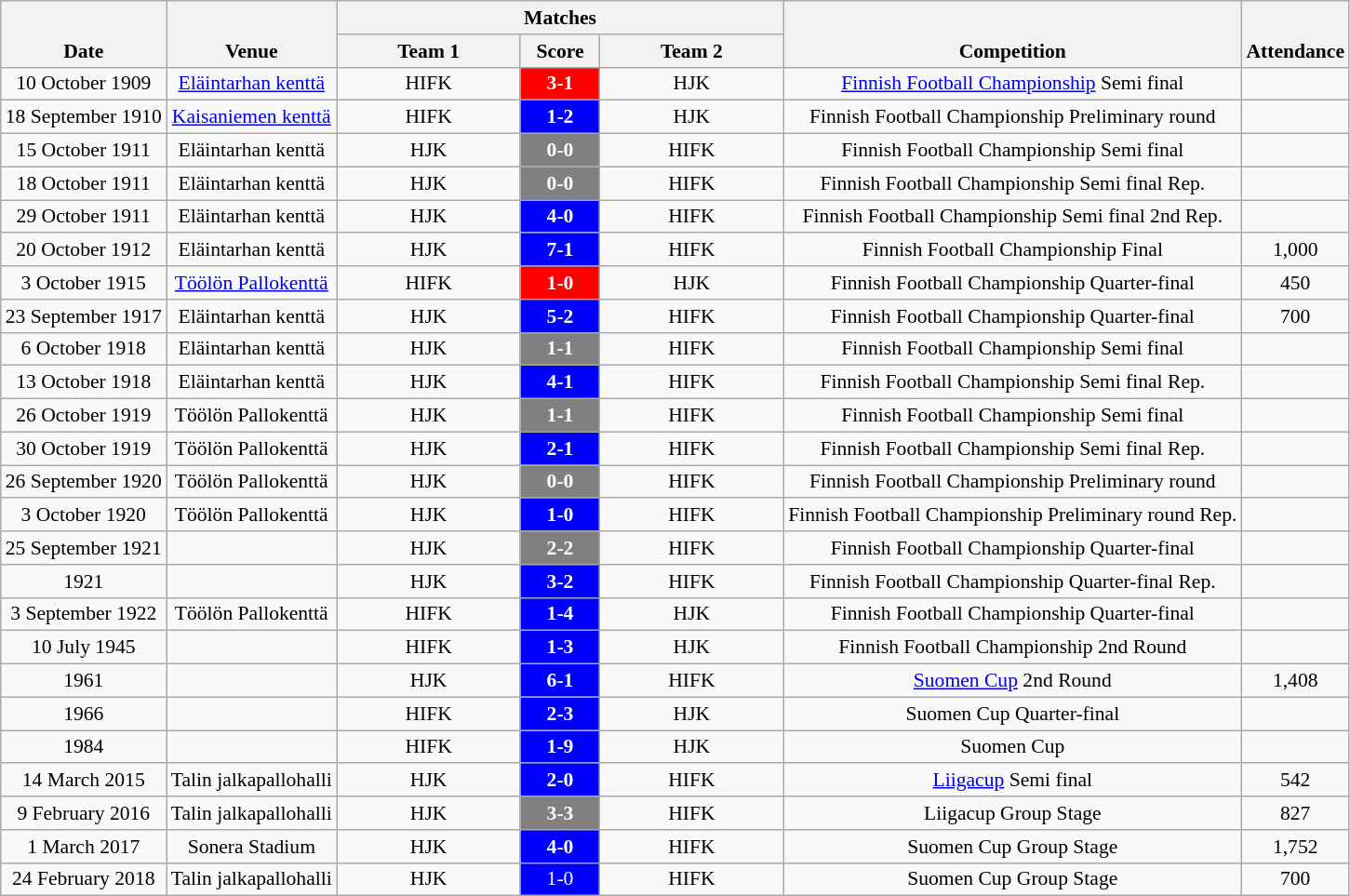<table class="wikitable" style="font-size:90%; text-align: center">
<tr>
<th rowspan="2" style="vertical-align:bottom;">Date</th>
<th rowspan="2" style="vertical-align:bottom;">Venue</th>
<th colspan="3">Matches</th>
<th rowspan="2" style="vertical-align:bottom;">Competition</th>
<th rowspan="2" style="vertical-align:bottom;">Attendance</th>
</tr>
<tr>
<th style="width:125px;">Team 1</th>
<th width="50">Score</th>
<th style="width:125px;">Team 2</th>
</tr>
<tr>
<td>10 October 1909</td>
<td><a href='#'>Eläintarhan kenttä</a></td>
<td>HIFK</td>
<td style="background:red; text-align:center;color:white"><strong>3-1</strong></td>
<td>HJK</td>
<td><a href='#'>Finnish Football Championship</a> Semi final</td>
<td></td>
</tr>
<tr>
<td>18 September 1910</td>
<td><a href='#'>Kaisaniemen kenttä</a></td>
<td>HIFK</td>
<td style="background:blue; text-align:center;color:white"><strong>1-2</strong></td>
<td>HJK</td>
<td>Finnish Football Championship Preliminary round</td>
<td></td>
</tr>
<tr>
<td>15 October 1911</td>
<td>Eläintarhan kenttä</td>
<td>HJK</td>
<td style="background:gray; text-align:center;color:white"><strong>0-0</strong></td>
<td>HIFK</td>
<td>Finnish Football Championship Semi final</td>
<td></td>
</tr>
<tr>
<td>18 October 1911</td>
<td>Eläintarhan kenttä</td>
<td>HJK</td>
<td style="background:gray; text-align:center;color:white"><strong>0-0</strong></td>
<td>HIFK</td>
<td>Finnish Football Championship Semi final Rep.</td>
<td></td>
</tr>
<tr>
<td>29 October 1911</td>
<td>Eläintarhan kenttä</td>
<td>HJK</td>
<td style="background:blue; text-align:center;color:white"><strong>4-0</strong></td>
<td>HIFK</td>
<td>Finnish Football Championship Semi final 2nd Rep.</td>
<td></td>
</tr>
<tr>
<td>20 October 1912</td>
<td>Eläintarhan kenttä</td>
<td>HJK</td>
<td style="background:blue; text-align:center;color:white"><strong>7-1</strong></td>
<td>HIFK</td>
<td>Finnish Football Championship Final</td>
<td>1,000</td>
</tr>
<tr>
<td>3 October 1915</td>
<td><a href='#'>Töölön Pallokenttä</a></td>
<td>HIFK</td>
<td style="background:red; text-align:center;color:white"><strong>1-0</strong></td>
<td>HJK</td>
<td>Finnish Football Championship Quarter-final</td>
<td>450</td>
</tr>
<tr>
<td>23 September 1917</td>
<td>Eläintarhan kenttä</td>
<td>HJK</td>
<td style="background:blue; text-align:center;color:white"><strong>5-2</strong></td>
<td>HIFK</td>
<td>Finnish Football Championship Quarter-final</td>
<td>700</td>
</tr>
<tr>
<td>6 October 1918</td>
<td>Eläintarhan kenttä</td>
<td>HJK</td>
<td style="background:gray; text-align:center;color:white"><strong>1-1</strong></td>
<td>HIFK</td>
<td>Finnish Football Championship Semi final</td>
<td></td>
</tr>
<tr>
<td>13 October 1918</td>
<td>Eläintarhan kenttä</td>
<td>HJK</td>
<td style="background:blue; text-align:center;color:white"><strong>4-1</strong></td>
<td>HIFK</td>
<td>Finnish Football Championship Semi final Rep.</td>
<td></td>
</tr>
<tr>
<td>26 October 1919</td>
<td>Töölön Pallokenttä</td>
<td>HJK</td>
<td style="background:gray; text-align:center;color:white"><strong>1-1</strong></td>
<td>HIFK</td>
<td>Finnish Football Championship Semi final</td>
<td></td>
</tr>
<tr>
<td>30 October 1919</td>
<td>Töölön Pallokenttä</td>
<td>HJK</td>
<td style="background:blue; text-align:center;color:white"><strong>2-1</strong></td>
<td>HIFK</td>
<td>Finnish Football Championship Semi final Rep.</td>
<td></td>
</tr>
<tr>
<td>26 September 1920</td>
<td>Töölön Pallokenttä</td>
<td>HJK</td>
<td style="background:gray; text-align:center;color:white"><strong>0-0</strong></td>
<td>HIFK</td>
<td>Finnish Football Championship Preliminary round</td>
<td></td>
</tr>
<tr>
<td>3 October 1920</td>
<td>Töölön Pallokenttä</td>
<td>HJK</td>
<td style="background:blue; text-align:center;color:white"><strong>1-0</strong></td>
<td>HIFK</td>
<td>Finnish Football Championship Preliminary round Rep.</td>
<td></td>
</tr>
<tr>
<td>25 September 1921</td>
<td></td>
<td>HJK</td>
<td style="background:gray; text-align:center;color:white"><strong>2-2</strong></td>
<td>HIFK</td>
<td>Finnish Football Championship Quarter-final</td>
<td></td>
</tr>
<tr>
<td>1921</td>
<td></td>
<td>HJK</td>
<td style="background:blue; text-align:center;color:white"><strong>3-2</strong></td>
<td>HIFK</td>
<td>Finnish Football Championship Quarter-final Rep.</td>
<td></td>
</tr>
<tr>
<td>3 September 1922</td>
<td>Töölön Pallokenttä</td>
<td>HIFK</td>
<td style="background:blue; text-align:center;color:white"><strong>1-4</strong></td>
<td>HJK</td>
<td>Finnish Football Championship Quarter-final</td>
<td></td>
</tr>
<tr>
<td>10 July 1945</td>
<td></td>
<td>HIFK</td>
<td style="background:blue; text-align:center;color:white"><strong>1-3</strong></td>
<td>HJK</td>
<td>Finnish Football Championship 2nd Round</td>
<td></td>
</tr>
<tr>
<td>1961</td>
<td></td>
<td>HJK</td>
<td style="background:blue; text-align:center;color:white"><strong>6-1</strong></td>
<td>HIFK</td>
<td><a href='#'>Suomen Cup</a> 2nd Round</td>
<td>1,408</td>
</tr>
<tr>
<td>1966</td>
<td></td>
<td>HIFK</td>
<td style="background:blue; text-align:center;color:white"><strong>2-3</strong></td>
<td>HJK</td>
<td>Suomen Cup Quarter-final</td>
<td></td>
</tr>
<tr>
<td>1984</td>
<td></td>
<td>HIFK</td>
<td style="background:blue; text-align:center;color:white"><strong>1-9</strong></td>
<td>HJK</td>
<td>Suomen Cup</td>
<td></td>
</tr>
<tr>
<td>14 March 2015</td>
<td>Talin jalkapallohalli</td>
<td>HJK</td>
<td style="background:blue; text-align:center;color:white"><strong>2-0</strong></td>
<td>HIFK</td>
<td><a href='#'>Liigacup</a> Semi final</td>
<td>542</td>
</tr>
<tr>
<td>9 February 2016</td>
<td>Talin jalkapallohalli</td>
<td>HJK</td>
<td style="background:gray; text-align:center;color:white"><strong>3-3</strong></td>
<td>HIFK</td>
<td>Liigacup Group Stage</td>
<td>827</td>
</tr>
<tr>
<td>1 March 2017</td>
<td>Sonera Stadium</td>
<td>HJK</td>
<td style="background:blue; text-align:center;color:white"><strong>4-0</strong></td>
<td>HIFK</td>
<td>Suomen Cup Group Stage</td>
<td>1,752</td>
</tr>
<tr>
<td>24 February 2018</td>
<td>Talin jalkapallohalli</td>
<td>HJK</td>
<td style="background:blue; text-align:center;color:white">1-0</td>
<td>HIFK</td>
<td>Suomen Cup Group Stage</td>
<td>700</td>
</tr>
</table>
